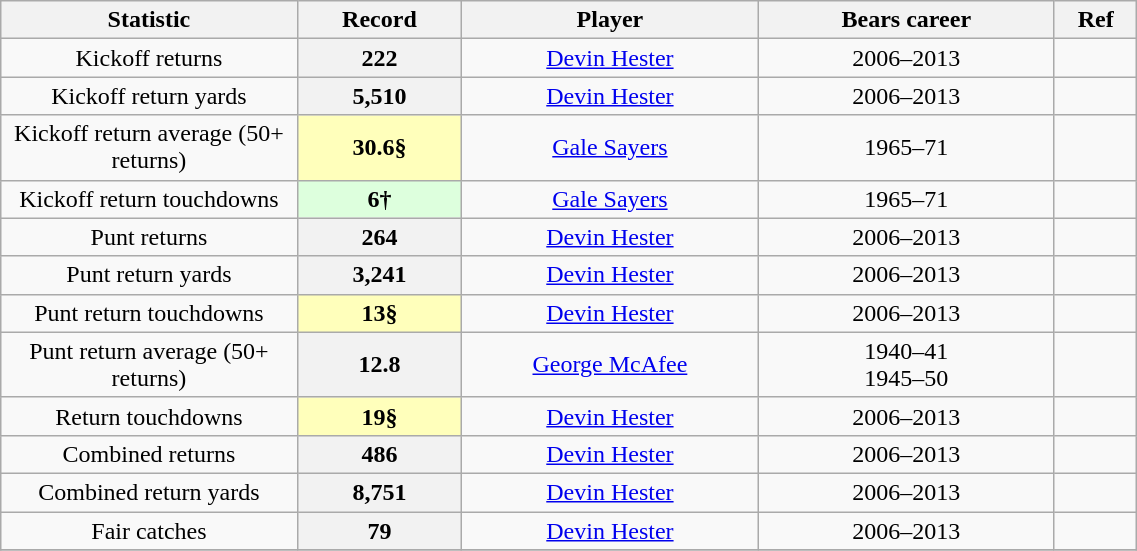<table class="sortable wikitable" style="text-align:center" width="60%">
<tr>
<th scope="col" width=18%>Statistic</th>
<th scope="col" width=10% class="unsortable">Record</th>
<th scope="col" width=18%>Player</th>
<th scope="col" width=18%>Bears career</th>
<th scope="col" width=5% class="unsortable">Ref</th>
</tr>
<tr>
<td>Kickoff returns</td>
<th>222</th>
<td><a href='#'>Devin Hester</a></td>
<td>2006–2013</td>
<td></td>
</tr>
<tr>
<td>Kickoff return yards</td>
<th>5,510</th>
<td><a href='#'>Devin Hester</a></td>
<td>2006–2013</td>
</tr>
<tr>
<td>Kickoff return average (50+ returns)</td>
<th style="background-color:#ffffbb">30.6§</th>
<td><a href='#'>Gale Sayers</a></td>
<td>1965–71</td>
<td></td>
</tr>
<tr>
<td>Kickoff return touchdowns</td>
<th style="background-color:#ddffdd">6†</th>
<td><a href='#'>Gale Sayers</a></td>
<td>1965–71</td>
<td></td>
</tr>
<tr>
<td>Punt returns</td>
<th>264</th>
<td><a href='#'>Devin Hester</a></td>
<td>2006–2013</td>
<td></td>
</tr>
<tr>
<td>Punt return yards</td>
<th>3,241</th>
<td><a href='#'>Devin Hester</a></td>
<td>2006–2013</td>
<td></td>
</tr>
<tr>
<td>Punt return touchdowns</td>
<th style="background-color:#ffffbb">13§</th>
<td><a href='#'>Devin Hester</a></td>
<td>2006–2013</td>
<td></td>
</tr>
<tr>
<td>Punt return average (50+ returns)</td>
<th>12.8</th>
<td><a href='#'>George McAfee</a></td>
<td>1940–41<br>1945–50</td>
<td></td>
</tr>
<tr>
<td>Return touchdowns</td>
<th style="background-color:#ffffbb">19§</th>
<td><a href='#'>Devin Hester</a></td>
<td>2006–2013</td>
<td></td>
</tr>
<tr>
<td>Combined returns</td>
<th>486</th>
<td><a href='#'>Devin Hester</a></td>
<td>2006–2013</td>
<td></td>
</tr>
<tr>
<td>Combined return yards</td>
<th>8,751</th>
<td><a href='#'>Devin Hester</a></td>
<td>2006–2013</td>
<td></td>
</tr>
<tr>
<td>Fair catches</td>
<th>79</th>
<td><a href='#'>Devin Hester</a></td>
<td>2006–2013</td>
<td></td>
</tr>
<tr>
</tr>
</table>
